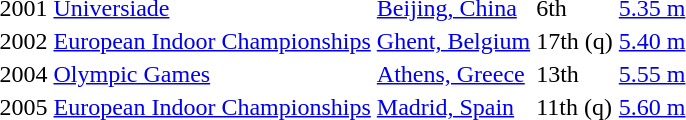<table>
<tr>
<td>2001</td>
<td><a href='#'>Universiade</a></td>
<td><a href='#'>Beijing, China</a></td>
<td>6th</td>
<td><a href='#'>5.35 m</a></td>
</tr>
<tr>
<td>2002</td>
<td><a href='#'>European Indoor Championships</a></td>
<td><a href='#'>Ghent, Belgium</a></td>
<td>17th (q)</td>
<td><a href='#'>5.40 m</a></td>
</tr>
<tr>
<td>2004</td>
<td><a href='#'>Olympic Games</a></td>
<td><a href='#'>Athens, Greece</a></td>
<td>13th</td>
<td><a href='#'>5.55 m</a></td>
</tr>
<tr>
<td>2005</td>
<td><a href='#'>European Indoor Championships</a></td>
<td><a href='#'>Madrid, Spain</a></td>
<td>11th (q)</td>
<td><a href='#'>5.60 m</a></td>
</tr>
</table>
